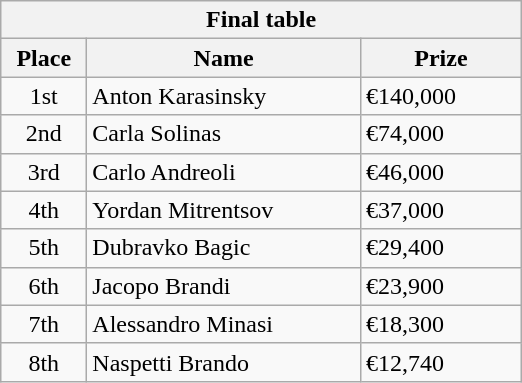<table class="wikitable">
<tr>
<th colspan="3">Final table</th>
</tr>
<tr>
<th style="width:50px;">Place</th>
<th style="width:175px;">Name</th>
<th style="width:100px;">Prize</th>
</tr>
<tr>
<td style="text-align:center;">1st</td>
<td> Anton Karasinsky</td>
<td>€140,000</td>
</tr>
<tr>
<td style="text-align:center;">2nd</td>
<td> Carla Solinas</td>
<td>€74,000</td>
</tr>
<tr>
<td style="text-align:center;">3rd</td>
<td> Carlo Andreoli</td>
<td>€46,000</td>
</tr>
<tr>
<td style="text-align:center;">4th</td>
<td> Yordan Mitrentsov</td>
<td>€37,000</td>
</tr>
<tr>
<td style="text-align:center;">5th</td>
<td> Dubravko Bagic</td>
<td>€29,400</td>
</tr>
<tr>
<td style="text-align:center;">6th</td>
<td> Jacopo Brandi</td>
<td>€23,900</td>
</tr>
<tr>
<td style="text-align:center;">7th</td>
<td> Alessandro Minasi</td>
<td>€18,300</td>
</tr>
<tr>
<td style="text-align:center;">8th</td>
<td> Naspetti Brando</td>
<td>€12,740</td>
</tr>
</table>
